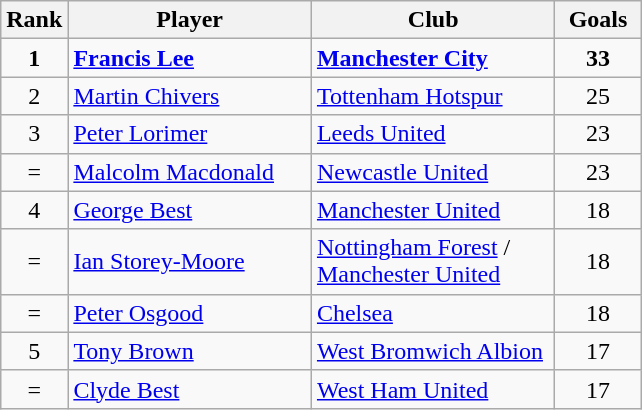<table class="wikitable" style="text-align: left;">
<tr>
<th width=20>Rank</th>
<th width=155>Player</th>
<th width=155>Club</th>
<th width=50>Goals</th>
</tr>
<tr>
<td align=center><strong>1</strong></td>
<td> <strong> <a href='#'>Francis Lee</a> </strong></td>
<td><strong> <a href='#'>Manchester City</a> </strong></td>
<td align=center><strong>33</strong></td>
</tr>
<tr>
<td align=center>2</td>
<td> <a href='#'>Martin Chivers</a></td>
<td><a href='#'>Tottenham Hotspur</a></td>
<td align=center>25</td>
</tr>
<tr>
<td align=center>3</td>
<td> <a href='#'>Peter Lorimer</a></td>
<td><a href='#'>Leeds United</a></td>
<td align=center>23</td>
</tr>
<tr>
<td align=center>=</td>
<td> <a href='#'>Malcolm Macdonald</a></td>
<td><a href='#'>Newcastle United</a></td>
<td align=center>23</td>
</tr>
<tr>
<td align=center>4</td>
<td> <a href='#'>George Best</a></td>
<td><a href='#'>Manchester United</a></td>
<td align=center>18</td>
</tr>
<tr>
<td align=center>=</td>
<td> <a href='#'>Ian Storey-Moore</a></td>
<td><a href='#'>Nottingham Forest</a> / <a href='#'>Manchester United</a></td>
<td align=center>18</td>
</tr>
<tr>
<td align=center>=</td>
<td> <a href='#'>Peter Osgood</a></td>
<td><a href='#'>Chelsea</a></td>
<td align=center>18</td>
</tr>
<tr>
<td align=center>5</td>
<td> <a href='#'>Tony Brown</a></td>
<td><a href='#'>West Bromwich Albion</a></td>
<td align=center>17</td>
</tr>
<tr>
<td align=center>=</td>
<td> <a href='#'>Clyde Best</a></td>
<td><a href='#'>West Ham United</a></td>
<td align=center>17</td>
</tr>
</table>
